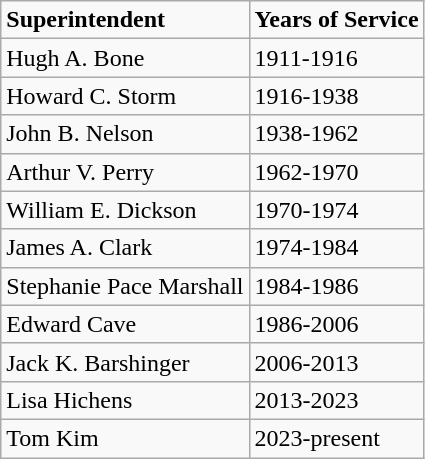<table class="wikitable">
<tr>
<td><strong>Superintendent</strong></td>
<td><strong>Years of Service</strong></td>
</tr>
<tr>
<td>Hugh A. Bone</td>
<td>1911-1916</td>
</tr>
<tr>
<td>Howard C. Storm</td>
<td>1916-1938</td>
</tr>
<tr>
<td>John B. Nelson</td>
<td>1938-1962</td>
</tr>
<tr>
<td>Arthur V. Perry</td>
<td>1962-1970</td>
</tr>
<tr>
<td>William E. Dickson</td>
<td>1970-1974</td>
</tr>
<tr>
<td>James A. Clark</td>
<td>1974-1984</td>
</tr>
<tr>
<td>Stephanie Pace Marshall</td>
<td>1984-1986</td>
</tr>
<tr>
<td>Edward Cave</td>
<td>1986-2006</td>
</tr>
<tr>
<td>Jack K. Barshinger</td>
<td>2006-2013</td>
</tr>
<tr>
<td>Lisa Hichens</td>
<td>2013-2023</td>
</tr>
<tr>
<td>Tom Kim</td>
<td>2023-present</td>
</tr>
</table>
